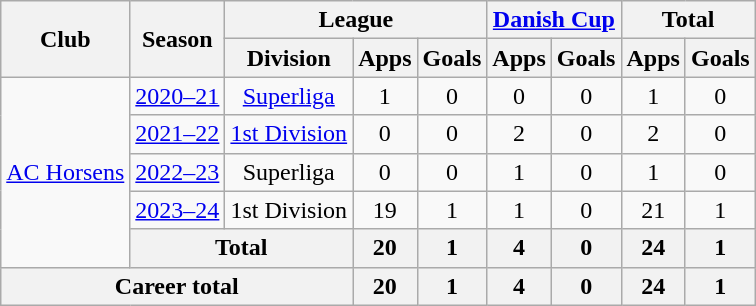<table class="wikitable" style="text-align:center">
<tr>
<th rowspan="2">Club</th>
<th rowspan="2">Season</th>
<th colspan="3">League</th>
<th colspan="2"><a href='#'>Danish Cup</a></th>
<th colspan="2">Total</th>
</tr>
<tr>
<th>Division</th>
<th>Apps</th>
<th>Goals</th>
<th>Apps</th>
<th>Goals</th>
<th>Apps</th>
<th>Goals</th>
</tr>
<tr>
<td rowspan="5"><a href='#'>AC Horsens</a></td>
<td><a href='#'>2020–21</a></td>
<td><a href='#'>Superliga</a></td>
<td>1</td>
<td>0</td>
<td>0</td>
<td>0</td>
<td>1</td>
<td>0</td>
</tr>
<tr>
<td><a href='#'>2021–22</a></td>
<td><a href='#'>1st Division</a></td>
<td>0</td>
<td>0</td>
<td>2</td>
<td>0</td>
<td>2</td>
<td>0</td>
</tr>
<tr>
<td><a href='#'>2022–23</a></td>
<td>Superliga</td>
<td>0</td>
<td>0</td>
<td>1</td>
<td>0</td>
<td>1</td>
<td>0</td>
</tr>
<tr>
<td><a href='#'>2023–24</a></td>
<td>1st Division</td>
<td>19</td>
<td>1</td>
<td>1</td>
<td>0</td>
<td>21</td>
<td>1</td>
</tr>
<tr>
<th colspan="2">Total</th>
<th>20</th>
<th>1</th>
<th>4</th>
<th>0</th>
<th>24</th>
<th>1</th>
</tr>
<tr>
<th colspan="3">Career total</th>
<th>20</th>
<th>1</th>
<th>4</th>
<th>0</th>
<th>24</th>
<th>1</th>
</tr>
</table>
